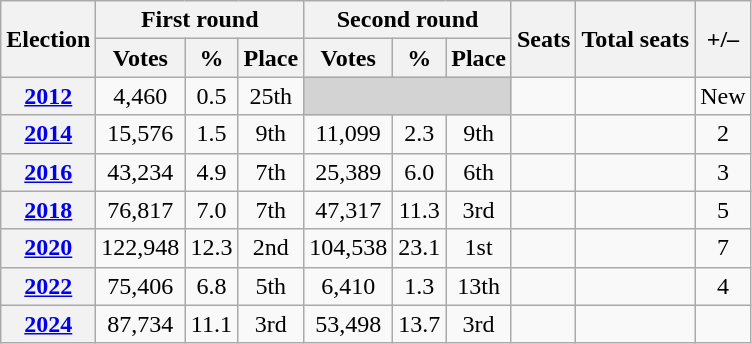<table class="wikitable" style="text-align: center;">
<tr>
<th rowspan=2>Election</th>
<th colspan=3>First round</th>
<th colspan=3>Second round</th>
<th rowspan=2>Seats</th>
<th rowspan=2>Total seats</th>
<th rowspan=2>+/–</th>
</tr>
<tr>
<th>Votes</th>
<th>%</th>
<th>Place</th>
<th>Votes</th>
<th>%</th>
<th>Place</th>
</tr>
<tr>
<th><a href='#'>2012</a></th>
<td>4,460</td>
<td>0.5</td>
<td>25th</td>
<td colspan="3" style="background:lightgrey;"> </td>
<td></td>
<td></td>
<td>New</td>
</tr>
<tr>
<th><a href='#'>2014</a></th>
<td>15,576</td>
<td>1.5</td>
<td>9th</td>
<td>11,099</td>
<td>2.3</td>
<td>9th</td>
<td></td>
<td></td>
<td> 2</td>
</tr>
<tr>
<th><a href='#'>2016</a></th>
<td>43,234</td>
<td>4.9</td>
<td>7th</td>
<td>25,389</td>
<td>6.0</td>
<td>6th</td>
<td></td>
<td></td>
<td> 3</td>
</tr>
<tr>
<th><a href='#'>2018</a></th>
<td>76,817</td>
<td>7.0</td>
<td>7th</td>
<td>47,317</td>
<td>11.3</td>
<td>3rd</td>
<td></td>
<td></td>
<td> 5</td>
</tr>
<tr>
<th><a href='#'>2020</a></th>
<td>122,948</td>
<td>12.3</td>
<td>2nd</td>
<td>104,538</td>
<td>23.1</td>
<td>1st</td>
<td></td>
<td></td>
<td> 7</td>
</tr>
<tr>
<th><a href='#'>2022</a></th>
<td>75,406</td>
<td>6.8</td>
<td>5th</td>
<td>6,410</td>
<td>1.3</td>
<td>13th</td>
<td></td>
<td></td>
<td> 4</td>
</tr>
<tr>
<th><a href='#'>2024</a></th>
<td>87,734</td>
<td>11.1</td>
<td>3rd</td>
<td>53,498</td>
<td>13.7</td>
<td>3rd</td>
<td></td>
<td></td>
<td></td>
</tr>
</table>
